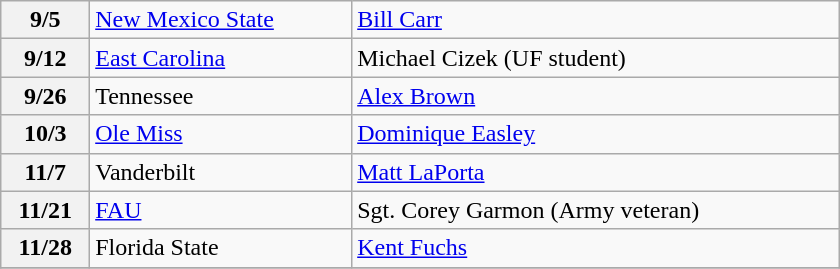<table class="wikitable" style="width:35em">
<tr>
<th>9/5</th>
<td><a href='#'>New Mexico State</a></td>
<td><a href='#'>Bill Carr</a></td>
</tr>
<tr>
<th>9/12</th>
<td><a href='#'>East Carolina</a></td>
<td>Michael Cizek (UF student)</td>
</tr>
<tr>
<th>9/26</th>
<td>Tennessee</td>
<td><a href='#'>Alex Brown</a></td>
</tr>
<tr>
<th>10/3</th>
<td><a href='#'>Ole Miss</a></td>
<td><a href='#'>Dominique Easley</a></td>
</tr>
<tr>
<th>11/7</th>
<td>Vanderbilt</td>
<td><a href='#'>Matt LaPorta</a></td>
</tr>
<tr>
<th>11/21</th>
<td><a href='#'>FAU</a></td>
<td>Sgt. Corey Garmon (Army veteran)</td>
</tr>
<tr>
<th>11/28</th>
<td>Florida State</td>
<td><a href='#'>Kent Fuchs</a></td>
</tr>
<tr>
</tr>
</table>
